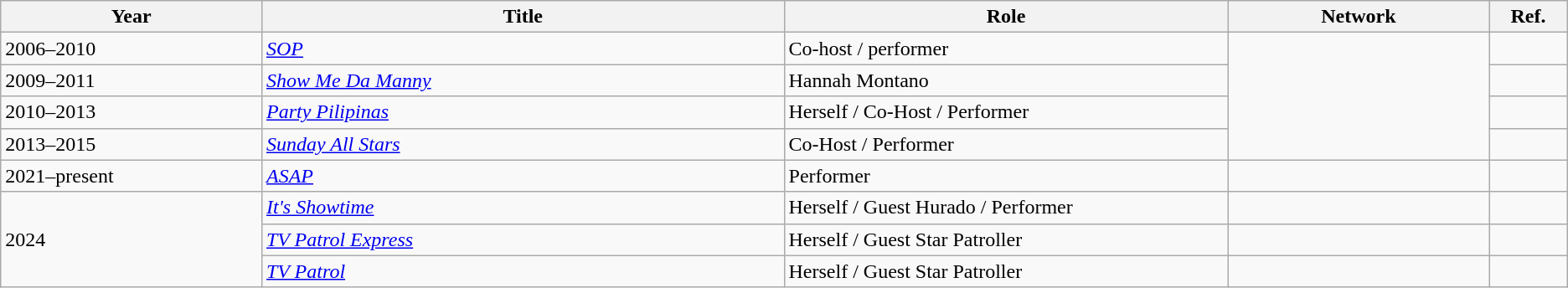<table class="wikitable sortable">
<tr>
<th scope="col" width="10%" style="white-space: nowrap;">Year</th>
<th scope="col" width="20%" style="white-space: nowrap;">Title</th>
<th scope="col" width="17%" style="white-space: nowrap;">Role</th>
<th scope="col" width="10%" style="white-space: nowrap;">Network</th>
<th scope="col" width="3%" style="white-space: nowrap;">Ref.</th>
</tr>
<tr>
<td>2006–2010</td>
<td><em><a href='#'>SOP</a></em></td>
<td>Co-host / performer</td>
<td rowspan="4"></td>
</tr>
<tr>
<td>2009–2011</td>
<td><em><a href='#'>Show Me Da Manny</a></em></td>
<td>Hannah Montano</td>
<td></td>
</tr>
<tr>
<td>2010–2013</td>
<td><em><a href='#'>Party Pilipinas</a></em></td>
<td>Herself / Co-Host / Performer</td>
</tr>
<tr>
<td>2013–2015</td>
<td><em><a href='#'>Sunday All Stars</a></em></td>
<td>Co-Host / Performer</td>
<td></td>
</tr>
<tr>
<td>2021–present</td>
<td><em><a href='#'>ASAP</a></em></td>
<td>Performer</td>
<td></td>
<td></td>
</tr>
<tr>
<td rowspan="3">2024</td>
<td><em><a href='#'>It's Showtime</a></em></td>
<td>Herself / Guest Hurado / Performer</td>
<td></td>
<td></td>
</tr>
<tr>
<td><em><a href='#'>TV Patrol Express</a></em></td>
<td>Herself / Guest Star Patroller</td>
<td></td>
<td></td>
</tr>
<tr>
<td><em><a href='#'>TV Patrol</a></em></td>
<td>Herself / Guest Star Patroller</td>
<td></td>
<td></td>
</tr>
</table>
